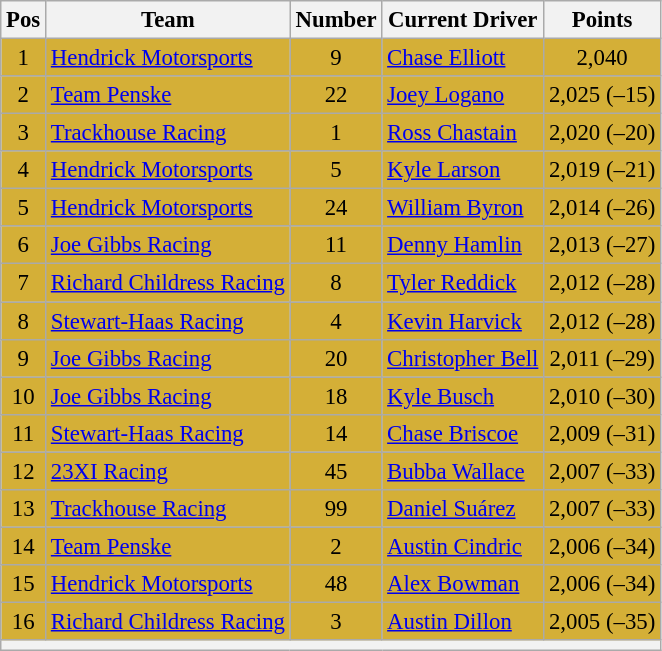<table class="wikitable" style="font-size: 95%;">
<tr>
<th>Pos</th>
<th>Team</th>
<th>Number</th>
<th>Current Driver</th>
<th>Points</th>
</tr>
<tr style="background:#D4AF37;">
<td style="text-align:center;">1</td>
<td><a href='#'>Hendrick Motorsports</a></td>
<td style="text-align:center;">9</td>
<td><a href='#'>Chase Elliott</a></td>
<td style="text-align:center;">2,040</td>
</tr>
<tr style="background:#D4AF37;">
<td style="text-align:center;">2</td>
<td><a href='#'>Team Penske</a></td>
<td style="text-align:center;">22</td>
<td><a href='#'>Joey Logano</a></td>
<td style="text-align:center;">2,025 (–15)</td>
</tr>
<tr style="background:#D4AF37;">
<td style="text-align:center;">3</td>
<td><a href='#'>Trackhouse Racing</a></td>
<td style="text-align:center;">1</td>
<td><a href='#'>Ross Chastain</a></td>
<td style="text-align:center;">2,020 (–20)</td>
</tr>
<tr style="background:#D4AF37;">
<td style="text-align:center;">4</td>
<td><a href='#'>Hendrick Motorsports</a></td>
<td style="text-align:center;">5</td>
<td><a href='#'>Kyle Larson</a></td>
<td style="text-align:center;">2,019 (–21)</td>
</tr>
<tr style="background:#D4AF37;">
<td style="text-align:center;">5</td>
<td><a href='#'>Hendrick Motorsports</a></td>
<td style="text-align:center;">24</td>
<td><a href='#'>William Byron</a></td>
<td style="text-align:center;">2,014 (–26)</td>
</tr>
<tr style="background:#D4AF37;">
<td style="text-align:center;">6</td>
<td><a href='#'>Joe Gibbs Racing</a></td>
<td style="text-align:center;">11</td>
<td><a href='#'>Denny Hamlin</a></td>
<td style="text-align:center;">2,013 (–27)</td>
</tr>
<tr style="background:#D4AF37;">
<td style="text-align:center;">7</td>
<td><a href='#'>Richard Childress Racing</a></td>
<td style="text-align:center;">8</td>
<td><a href='#'>Tyler Reddick</a></td>
<td style="text-align:center;">2,012 (–28)</td>
</tr>
<tr style="background:#D4AF37;">
<td style="text-align:center;">8</td>
<td><a href='#'>Stewart-Haas Racing</a></td>
<td style="text-align:center;">4</td>
<td><a href='#'>Kevin Harvick</a></td>
<td style="text-align:center;">2,012 (–28)</td>
</tr>
<tr style="background:#D4AF37;">
<td style="text-align:center;">9</td>
<td><a href='#'>Joe Gibbs Racing</a></td>
<td style="text-align:center;">20</td>
<td><a href='#'>Christopher Bell</a></td>
<td style="text-align:center;">2,011 (–29)</td>
</tr>
<tr style="background:#D4AF37;">
<td style="text-align:center;">10</td>
<td><a href='#'>Joe Gibbs Racing</a></td>
<td style="text-align:center;">18</td>
<td><a href='#'>Kyle Busch</a></td>
<td style="text-align:center;">2,010 (–30)</td>
</tr>
<tr style="background:#D4AF37;">
<td style="text-align:center;">11</td>
<td><a href='#'>Stewart-Haas Racing</a></td>
<td style="text-align:center;">14</td>
<td><a href='#'>Chase Briscoe</a></td>
<td style="text-align:center;">2,009 (–31)</td>
</tr>
<tr style="background:#D4AF37;">
<td style="text-align:center;">12</td>
<td><a href='#'>23XI Racing</a></td>
<td style="text-align:center;">45</td>
<td><a href='#'>Bubba Wallace</a> </td>
<td style="text-align:center;">2,007 (–33)</td>
</tr>
<tr style="background:#D4AF37;">
<td style="text-align:center;">13</td>
<td><a href='#'>Trackhouse Racing</a></td>
<td style="text-align:center;">99</td>
<td><a href='#'>Daniel Suárez</a></td>
<td style="text-align:center;">2,007 (–33)</td>
</tr>
<tr style="background:#D4AF37;">
<td style="text-align:center;">14</td>
<td><a href='#'>Team Penske</a></td>
<td style="text-align:center;">2</td>
<td><a href='#'>Austin Cindric</a></td>
<td style="text-align:center;">2,006 (–34)</td>
</tr>
<tr style="background:#D4AF37;">
<td style="text-align:center;">15</td>
<td><a href='#'>Hendrick Motorsports</a></td>
<td style="text-align:center;">48</td>
<td><a href='#'>Alex Bowman</a></td>
<td style="text-align:center;">2,006 (–34)</td>
</tr>
<tr style="background:#D4AF37;">
<td style="text-align:center;">16</td>
<td><a href='#'>Richard Childress Racing</a></td>
<td style="text-align:center;">3</td>
<td><a href='#'>Austin Dillon</a></td>
<td style="text-align:center;">2,005 (–35)</td>
</tr>
<tr class="sortbottom">
<th colspan="9"></th>
</tr>
</table>
